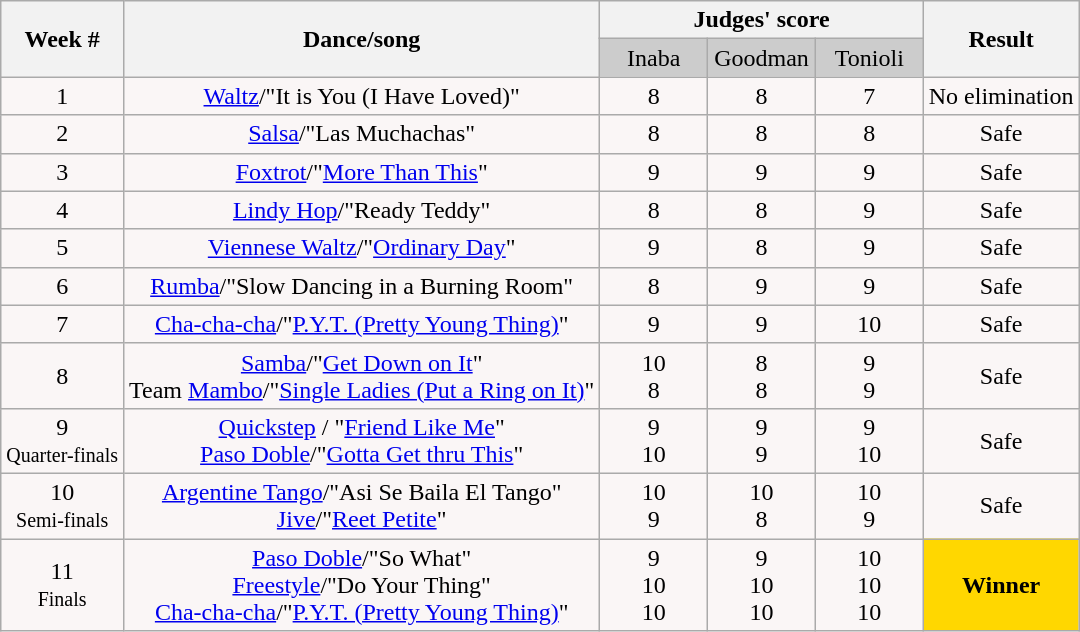<table class="wikitable">
<tr style="text-align: center; ;">
<th rowspan="2">Week #</th>
<th rowspan="2">Dance/song</th>
<th colspan="3">Judges' score</th>
<th rowspan="2">Result</th>
</tr>
<tr style="text-align: center; background:#ccc;">
<td style="width:10%;">Inaba</td>
<td style="width:10%;">Goodman</td>
<td style="width:10%;">Tonioli</td>
</tr>
<tr style="text-align: center; background:#faf6f6;">
<td>1</td>
<td><a href='#'>Waltz</a>/"It is You (I Have Loved)"</td>
<td>8</td>
<td>8</td>
<td>7</td>
<td>No elimination</td>
</tr>
<tr>
<td style="text-align: center; background:#faf6f6;">2</td>
<td style="text-align: center; background:#faf6f6;"><a href='#'>Salsa</a>/"Las Muchachas"</td>
<td style="text-align: center; background:#faf6f6;">8</td>
<td style="text-align: center; background:#faf6f6;">8</td>
<td style="text-align: center; background:#faf6f6;">8</td>
<td style="text-align: center; background:#faf6f6;">Safe</td>
</tr>
<tr style="text-align: center; background:#faf6f6;">
<td>3</td>
<td><a href='#'>Foxtrot</a>/"<a href='#'>More Than This</a>"</td>
<td>9</td>
<td>9</td>
<td>9</td>
<td>Safe</td>
</tr>
<tr style="text-align: center; background:#faf6f6;">
<td>4</td>
<td><a href='#'>Lindy Hop</a>/"Ready Teddy"</td>
<td>8</td>
<td>8</td>
<td>9</td>
<td>Safe</td>
</tr>
<tr>
<td style="text-align: center; background:#faf6f6;">5</td>
<td style="text-align: center; background:#faf6f6;"><a href='#'>Viennese Waltz</a>/"<a href='#'>Ordinary Day</a>"</td>
<td style="text-align: center; background:#faf6f6;">9</td>
<td style="text-align: center; background:#faf6f6;">8</td>
<td style="text-align: center; background:#faf6f6;">9</td>
<td style="text-align: center; background:#faf6f6;">Safe</td>
</tr>
<tr style="text-align: center; background:#faf6f6;">
<td>6</td>
<td><a href='#'>Rumba</a>/"Slow Dancing in a Burning Room"</td>
<td>8</td>
<td>9</td>
<td>9</td>
<td>Safe</td>
</tr>
<tr>
<td style="text-align: center; background:#faf6f6;">7</td>
<td style="text-align: center; background:#faf6f6;"><a href='#'>Cha-cha-cha</a>/"<a href='#'>P.Y.T. (Pretty Young Thing)</a>"</td>
<td style="text-align: center; background:#faf6f6;">9</td>
<td style="text-align: center; background:#faf6f6;">9</td>
<td style="text-align: center; background:#faf6f6;">10</td>
<td style="text-align: center; background:#faf6f6;">Safe</td>
</tr>
<tr>
<td style="text-align: center; background:#faf6f6;">8</td>
<td style="text-align: center; background:#faf6f6;"><a href='#'>Samba</a>/"<a href='#'>Get Down on It</a>"<br>Team <a href='#'>Mambo</a>/"<a href='#'>Single Ladies (Put a Ring on It)</a>"</td>
<td style="text-align: center; background:#faf6f6;">10<br>8</td>
<td style="text-align: center; background:#faf6f6;">8<br>8</td>
<td style="text-align: center; background:#faf6f6;">9<br>9</td>
<td style="text-align: center; background:#faf6f6;">Safe</td>
</tr>
<tr style="text-align:center; background:#faf6f6;">
<td>9<br><small>Quarter-finals</small></td>
<td><a href='#'>Quickstep</a> / "<a href='#'>Friend Like Me</a>"<br><a href='#'>Paso Doble</a>/"<a href='#'>Gotta Get thru This</a>"</td>
<td>9<br>10</td>
<td>9<br>9</td>
<td>9<br>10</td>
<td>Safe</td>
</tr>
<tr>
<td style="text-align: center; background:#faf6f6;">10<br><small>Semi-finals</small></td>
<td style="text-align: center; background:#faf6f6;"><a href='#'>Argentine Tango</a>/"Asi Se Baila El Tango"<br><a href='#'>Jive</a>/"<a href='#'>Reet Petite</a>"</td>
<td style="text-align: center; background:#faf6f6;">10<br>9</td>
<td style="text-align: center; background:#faf6f6;">10<br>8</td>
<td style="text-align: center; background:#faf6f6;">10<br>9</td>
<td style="text-align: center; background:#faf6f6;">Safe</td>
</tr>
<tr>
<td style="text-align: center; background:#faf6f6;">11<br><small>Finals</small></td>
<td style="text-align: center; background:#faf6f6;"><a href='#'>Paso Doble</a>/"So What"<br><a href='#'>Freestyle</a>/"Do Your Thing"<br><a href='#'>Cha-cha-cha</a>/"<a href='#'>P.Y.T. (Pretty Young Thing)</a>"</td>
<td style="text-align: center; background:#faf6f6;">9<br>10<br>10</td>
<td style="text-align: center; background:#faf6f6;">9<br>10<br>10</td>
<td style="text-align: center; background:#faf6f6;">10<br>10<br>10</td>
<td style="text-align: center; background:gold"><strong>Winner</strong></td>
</tr>
</table>
